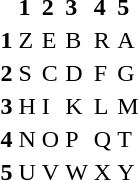<table>
<tr>
<td> </td>
<td><strong>1</strong></td>
<td><strong>2</strong></td>
<td><strong>3</strong></td>
<td><strong>4</strong></td>
<td><strong>5</strong></td>
</tr>
<tr>
<td><strong>1</strong></td>
<td>Z</td>
<td>E</td>
<td>B</td>
<td>R</td>
<td>A</td>
</tr>
<tr>
<td><strong>2</strong></td>
<td>S</td>
<td>C</td>
<td>D</td>
<td>F</td>
<td>G</td>
</tr>
<tr>
<td><strong>3</strong></td>
<td>H</td>
<td>I</td>
<td>K</td>
<td>L</td>
<td>M</td>
</tr>
<tr>
<td><strong>4</strong></td>
<td>N</td>
<td>O</td>
<td>P</td>
<td>Q</td>
<td>T</td>
</tr>
<tr>
<td><strong>5</strong></td>
<td>U</td>
<td>V</td>
<td>W</td>
<td>X</td>
<td>Y</td>
</tr>
</table>
